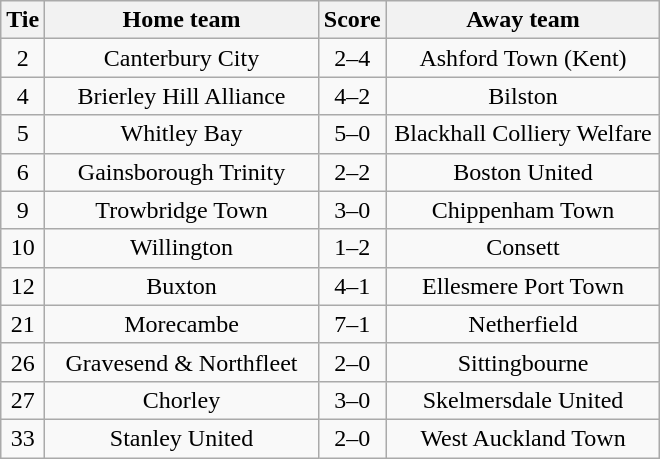<table class="wikitable" style="text-align:center;">
<tr>
<th width=20>Tie</th>
<th width=175>Home team</th>
<th width=20>Score</th>
<th width=175>Away team</th>
</tr>
<tr>
<td>2</td>
<td>Canterbury City</td>
<td>2–4</td>
<td>Ashford Town (Kent)</td>
</tr>
<tr>
<td>4</td>
<td>Brierley Hill Alliance</td>
<td>4–2</td>
<td>Bilston</td>
</tr>
<tr>
<td>5</td>
<td>Whitley Bay</td>
<td>5–0</td>
<td>Blackhall Colliery Welfare</td>
</tr>
<tr>
<td>6</td>
<td>Gainsborough Trinity</td>
<td>2–2</td>
<td>Boston United</td>
</tr>
<tr>
<td>9</td>
<td>Trowbridge Town</td>
<td>3–0</td>
<td>Chippenham Town</td>
</tr>
<tr>
<td>10</td>
<td>Willington</td>
<td>1–2</td>
<td>Consett</td>
</tr>
<tr>
<td>12</td>
<td>Buxton</td>
<td>4–1</td>
<td>Ellesmere Port Town</td>
</tr>
<tr>
<td>21</td>
<td>Morecambe</td>
<td>7–1</td>
<td>Netherfield</td>
</tr>
<tr>
<td>26</td>
<td>Gravesend & Northfleet</td>
<td>2–0</td>
<td>Sittingbourne</td>
</tr>
<tr>
<td>27</td>
<td>Chorley</td>
<td>3–0</td>
<td>Skelmersdale United</td>
</tr>
<tr>
<td>33</td>
<td>Stanley United</td>
<td>2–0</td>
<td>West Auckland Town</td>
</tr>
</table>
